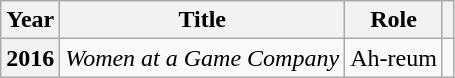<table class="wikitable plainrowheaders">
<tr>
<th scope="col">Year</th>
<th scope="col">Title</th>
<th scope="col">Role</th>
<th scope="col" class="unsortable"></th>
</tr>
<tr>
<th scope="row">2016</th>
<td><em>Women at a Game Company</em></td>
<td>Ah-reum</td>
<td style="text-align:center"></td>
</tr>
</table>
